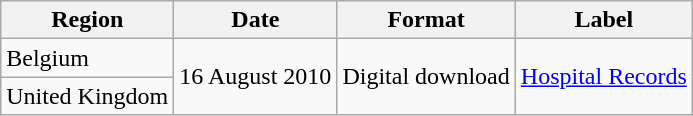<table class=wikitable>
<tr>
<th>Region</th>
<th>Date</th>
<th>Format</th>
<th>Label</th>
</tr>
<tr>
<td>Belgium</td>
<td rowspan="2">16 August 2010</td>
<td rowspan="2">Digital download</td>
<td rowspan="2"><a href='#'>Hospital Records</a></td>
</tr>
<tr>
<td>United Kingdom</td>
</tr>
</table>
